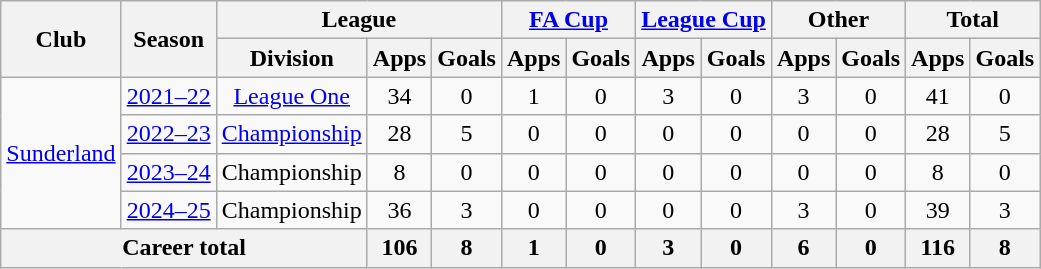<table class=wikitable style=text-align:center>
<tr>
<th rowspan=2>Club</th>
<th rowspan=2>Season</th>
<th colspan=3>League</th>
<th colspan=2><a href='#'>FA Cup</a></th>
<th colspan=2><a href='#'>League Cup</a></th>
<th colspan=2>Other</th>
<th colspan=2>Total</th>
</tr>
<tr>
<th>Division</th>
<th>Apps</th>
<th>Goals</th>
<th>Apps</th>
<th>Goals</th>
<th>Apps</th>
<th>Goals</th>
<th>Apps</th>
<th>Goals</th>
<th>Apps</th>
<th>Goals</th>
</tr>
<tr>
<td rowspan="4"><a href='#'>Sunderland</a></td>
<td><a href='#'>2021–22</a></td>
<td><a href='#'>League One</a></td>
<td>34</td>
<td>0</td>
<td>1</td>
<td>0</td>
<td>3</td>
<td>0</td>
<td>3</td>
<td>0</td>
<td>41</td>
<td>0</td>
</tr>
<tr>
<td><a href='#'>2022–23</a></td>
<td><a href='#'>Championship</a></td>
<td>28</td>
<td>5</td>
<td>0</td>
<td>0</td>
<td>0</td>
<td>0</td>
<td>0</td>
<td>0</td>
<td>28</td>
<td>5</td>
</tr>
<tr>
<td><a href='#'>2023–24</a></td>
<td>Championship</td>
<td>8</td>
<td>0</td>
<td>0</td>
<td>0</td>
<td>0</td>
<td>0</td>
<td>0</td>
<td>0</td>
<td>8</td>
<td>0</td>
</tr>
<tr>
<td><a href='#'>2024–25</a></td>
<td>Championship</td>
<td>36</td>
<td>3</td>
<td>0</td>
<td>0</td>
<td>0</td>
<td>0</td>
<td>3</td>
<td>0</td>
<td>39</td>
<td>3</td>
</tr>
<tr>
<th colspan="3">Career total</th>
<th>106</th>
<th>8</th>
<th>1</th>
<th>0</th>
<th>3</th>
<th>0</th>
<th>6</th>
<th>0</th>
<th>116</th>
<th>8</th>
</tr>
</table>
